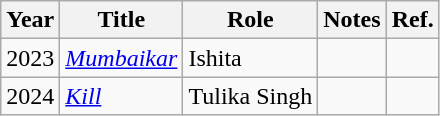<table class="wikitable sortable">
<tr>
<th scope="col">Year</th>
<th scope="col">Title</th>
<th scope="col">Role</th>
<th scope="col">Notes</th>
<th scope="col">Ref.</th>
</tr>
<tr>
<td>2023</td>
<td><em><a href='#'>Mumbaikar</a></em></td>
<td>Ishita</td>
<td></td>
<td></td>
</tr>
<tr>
<td>2024</td>
<td><em><a href='#'>Kill</a></em></td>
<td>Tulika Singh</td>
<td></td>
<td></td>
</tr>
</table>
